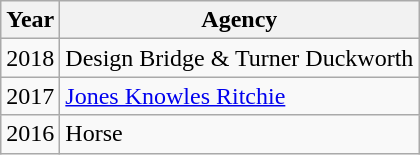<table class="wikitable sortable">
<tr>
<th>Year</th>
<th>Agency</th>
</tr>
<tr>
<td>2018</td>
<td>Design Bridge & Turner Duckworth</td>
</tr>
<tr>
<td>2017</td>
<td><a href='#'>Jones Knowles Ritchie</a></td>
</tr>
<tr>
<td>2016</td>
<td>Horse</td>
</tr>
</table>
